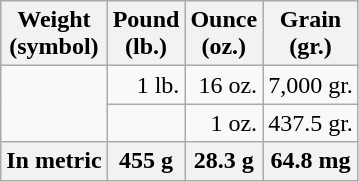<table class="wikitable floatleft">
<tr>
<th>Weight<br>(symbol)</th>
<th>Pound<br>(lb.)</th>
<th>Ounce<br>(oz.)</th>
<th>Grain<br>(gr.)</th>
</tr>
<tr align="right">
<td rowspan="2"></td>
<td>1 lb.</td>
<td>16 oz.</td>
<td>7,000 gr.</td>
</tr>
<tr align="right">
<td></td>
<td>1 oz.</td>
<td>437.5 gr.</td>
</tr>
<tr align="center">
<th>In metric</th>
<th>455 g</th>
<th>28.3 g</th>
<th>64.8 mg</th>
</tr>
</table>
